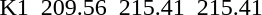<table>
<tr>
<td>K1</td>
<td></td>
<td>209.56</td>
<td></td>
<td>215.41</td>
<td></td>
<td>215.41</td>
</tr>
</table>
